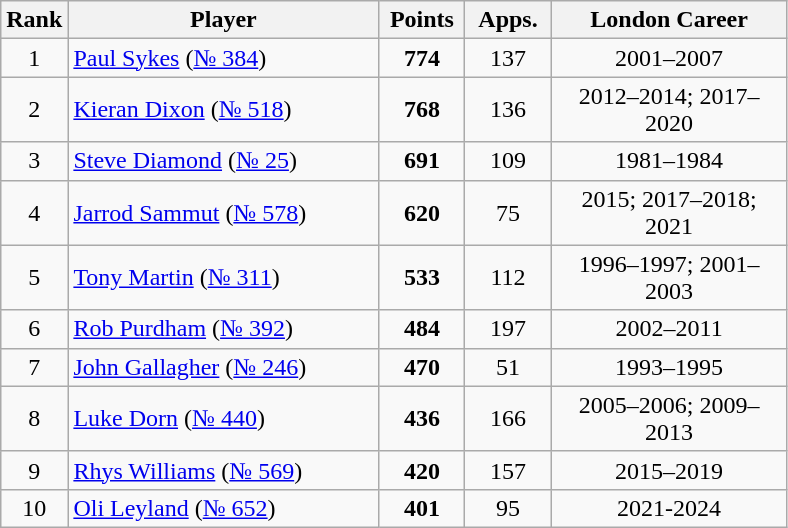<table class="wikitable sortable" style="text-align:center;">
<tr>
<th width="25">Rank</th>
<th style="width:200px;">Player</th>
<th width="50">Points</th>
<th width="50">Apps.</th>
<th style="width:150px;">London Career</th>
</tr>
<tr>
<td>1</td>
<td align="left"> <a href='#'>Paul Sykes</a> (<a href='#'>№ 384</a>)</td>
<td><strong>774</strong></td>
<td>137</td>
<td>2001–2007</td>
</tr>
<tr>
<td>2</td>
<td align="left"> <a href='#'>Kieran Dixon</a> (<a href='#'>№ 518</a>)</td>
<td><strong>768</strong></td>
<td>136</td>
<td>2012–2014; 2017–2020</td>
</tr>
<tr>
<td>3</td>
<td align="left"> <a href='#'>Steve Diamond</a> (<a href='#'>№ 25</a>)</td>
<td><strong>691</strong></td>
<td>109</td>
<td>1981–1984</td>
</tr>
<tr>
<td>4</td>
<td align="left"> <a href='#'>Jarrod Sammut</a> (<a href='#'>№ 578</a>)</td>
<td><strong>620</strong></td>
<td>75</td>
<td>2015; 2017–2018; 2021</td>
</tr>
<tr>
<td>5</td>
<td align="left"> <a href='#'>Tony Martin</a> (<a href='#'>№ 311</a>)</td>
<td><strong>533</strong></td>
<td>112</td>
<td>1996–1997; 2001–2003</td>
</tr>
<tr>
<td>6</td>
<td align="left"> <a href='#'>Rob Purdham</a> (<a href='#'>№ 392</a>)</td>
<td><strong>484</strong></td>
<td>197</td>
<td>2002–2011</td>
</tr>
<tr>
<td>7</td>
<td align="left"> <a href='#'>John Gallagher</a> (<a href='#'>№ 246</a>)</td>
<td><strong>470</strong></td>
<td>51</td>
<td>1993–1995</td>
</tr>
<tr>
<td>8</td>
<td align="left"> <a href='#'>Luke Dorn</a> (<a href='#'>№ 440</a>)</td>
<td><strong>436</strong></td>
<td>166</td>
<td>2005–2006; 2009–2013</td>
</tr>
<tr>
<td>9</td>
<td align="left"> <a href='#'>Rhys Williams</a> (<a href='#'>№ 569</a>)</td>
<td><strong>420</strong></td>
<td>157</td>
<td>2015–2019</td>
</tr>
<tr>
<td>10</td>
<td align="left"> <a href='#'>Oli Leyland</a> (<a href='#'>№ 652</a>)</td>
<td><strong>401</strong></td>
<td>95</td>
<td>2021-2024</td>
</tr>
</table>
